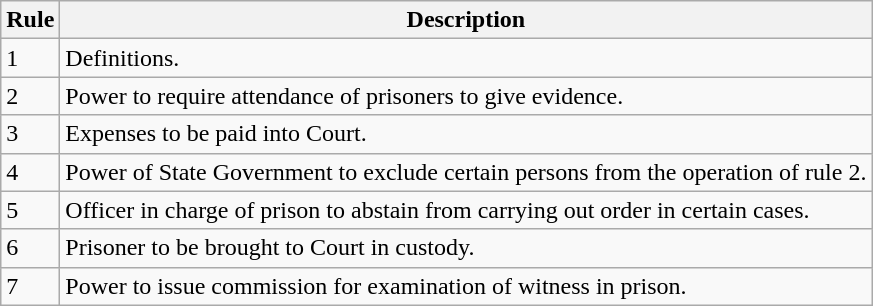<table class="wikitable">
<tr>
<th>Rule</th>
<th>Description</th>
</tr>
<tr>
<td>1</td>
<td>Definitions.</td>
</tr>
<tr>
<td>2</td>
<td>Power to require attendance of prisoners to give evidence.</td>
</tr>
<tr>
<td>3</td>
<td>Expenses to be paid into Court.</td>
</tr>
<tr>
<td>4</td>
<td>Power of State Government to exclude certain persons from the operation of rule 2.</td>
</tr>
<tr>
<td>5</td>
<td>Officer in charge of prison to abstain from carrying out order in certain cases.</td>
</tr>
<tr>
<td>6</td>
<td>Prisoner to be brought to Court in custody.</td>
</tr>
<tr>
<td>7</td>
<td>Power to issue commission for examination of witness in prison.</td>
</tr>
</table>
